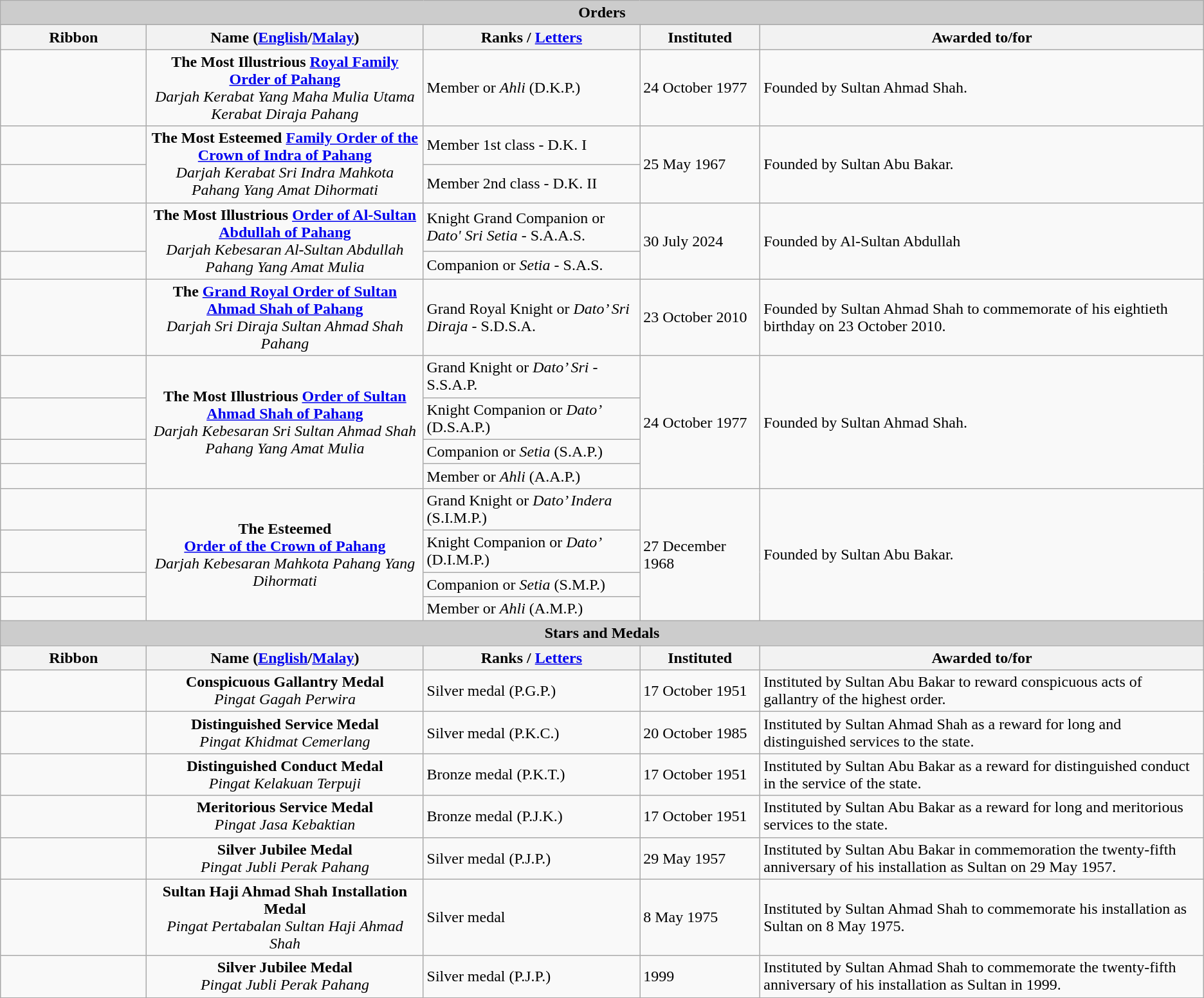<table class="wikitable">
<tr>
<th colspan=5 style="background-color:#cccccc">Orders</th>
</tr>
<tr>
<th width="144px">Ribbon</th>
<th width="23%">Name (<a href='#'>English</a>/<a href='#'>Malay</a>)</th>
<th width="18%">Ranks / <a href='#'>Letters</a></th>
<th width="10%">Instituted</th>
<th>Awarded to/for</th>
</tr>
<tr>
<td align=center></td>
<td align=center><strong>The Most Illustrious <a href='#'>Royal Family Order of Pahang</a></strong> <br> <em>Darjah Kerabat Yang Maha Mulia Utama Kerabat Diraja Pahang</em></td>
<td>Member or <em>Ahli</em> (D.K.P.)</td>
<td>24 October 1977</td>
<td>Founded by Sultan Ahmad Shah.</td>
</tr>
<tr>
<td align=center></td>
<td rowspan=2 align=center><strong>The Most Esteemed <a href='#'>Family Order of the Crown of Indra of Pahang</a></strong> <br> <em>Darjah Kerabat Sri Indra Mahkota Pahang Yang Amat Dihormati</em></td>
<td>Member 1st class - D.K. I</td>
<td rowspan=2>25 May 1967</td>
<td rowspan=2>Founded by Sultan Abu Bakar.</td>
</tr>
<tr>
<td align=center></td>
<td>Member 2nd class - D.K. II</td>
</tr>
<tr>
<td align=center></td>
<td rowspan=2 align=center><strong>The Most Illustrious <a href='#'>Order of Al-Sultan Abdullah of Pahang</a></strong> <br> <em>Darjah Kebesaran Al-Sultan Abdullah Pahang Yang Amat Mulia</em></td>
<td>Knight Grand Companion or <em>Dato' Sri Setia</em> - S.A.A.S.</td>
<td rowspan=2>30 July 2024</td>
<td rowspan=2>Founded by Al-Sultan Abdullah</td>
</tr>
<tr>
<td align=center></td>
<td>Companion or <em>Setia</em>  - S.A.S.</td>
</tr>
<tr>
<td align=center></td>
<td align=center><strong>The <a href='#'>Grand Royal Order of Sultan Ahmad Shah of Pahang</a></strong> <br> <em>Darjah Sri Diraja Sultan Ahmad Shah Pahang</em></td>
<td>Grand Royal Knight or <em>Dato’ Sri Diraja</em> - S.D.S.A.</td>
<td>23 October 2010</td>
<td>Founded by Sultan Ahmad Shah to commemorate of his eightieth birthday on 23 October 2010.</td>
</tr>
<tr>
<td align=center></td>
<td rowspan=4 align=center><strong>The Most Illustrious <a href='#'>Order of Sultan Ahmad Shah of Pahang</a></strong> <br> <em>Darjah Kebesaran Sri Sultan Ahmad Shah Pahang Yang Amat Mulia</em></td>
<td>Grand Knight or <em>Dato’ Sri</em> - S.S.A.P.</td>
<td rowspan=4>24 October 1977</td>
<td rowspan=4>Founded by Sultan Ahmad Shah.</td>
</tr>
<tr>
<td align=center></td>
<td>Knight Companion or <em>Dato’</em> (D.S.A.P.)</td>
</tr>
<tr>
<td align=center></td>
<td>Companion or <em>Setia</em> (S.A.P.)</td>
</tr>
<tr>
<td align=center></td>
<td>Member or <em>Ahli</em> (A.A.P.)</td>
</tr>
<tr>
<td align=center></td>
<td rowspan=4 align=center><strong>The Esteemed <br> <a href='#'>Order of the Crown of Pahang</a></strong> <br> <em>Darjah Kebesaran Mahkota Pahang Yang Dihormati</em></td>
<td>Grand Knight or <em>Dato’ Indera</em> (S.I.M.P.)</td>
<td rowspan=4>27 December 1968</td>
<td rowspan=4>Founded by Sultan Abu Bakar.</td>
</tr>
<tr>
<td align=center></td>
<td>Knight Companion or <em>Dato’</em> (D.I.M.P.)</td>
</tr>
<tr>
<td align=center></td>
<td>Companion or <em>Setia</em> (S.M.P.)</td>
</tr>
<tr>
<td align=center></td>
<td>Member or <em>Ahli</em> (A.M.P.)</td>
</tr>
<tr>
<th colspan=5 style="background-color:#cccccc">Stars and Medals</th>
</tr>
<tr>
<th width="144px">Ribbon</th>
<th width="23%">Name (<a href='#'>English</a>/<a href='#'>Malay</a>)</th>
<th width="18%">Ranks / <a href='#'>Letters</a></th>
<th width="10%">Instituted</th>
<th>Awarded to/for</th>
</tr>
<tr>
<td align=center></td>
<td align=center><strong>Conspicuous Gallantry Medal</strong> <br> <em>Pingat Gagah Perwira</em></td>
<td>Silver medal (P.G.P.)</td>
<td>17 October 1951</td>
<td>Instituted by Sultan Abu Bakar to reward conspicuous acts of gallantry of the highest order.</td>
</tr>
<tr>
<td align=center></td>
<td align=center><strong>Distinguished Service Medal</strong> <br> <em>Pingat Khidmat Cemerlang</em></td>
<td>Silver medal (P.K.C.)</td>
<td>20 October 1985</td>
<td>Instituted by Sultan Ahmad Shah as a reward for long and distinguished services to the state.</td>
</tr>
<tr>
<td align=center></td>
<td align=center><strong>Distinguished Conduct Medal</strong> <br> <em>Pingat Kelakuan Terpuji</em></td>
<td>Bronze medal (P.K.T.)</td>
<td>17 October 1951</td>
<td>Instituted by Sultan Abu Bakar as a reward for distinguished conduct in the service of the state.</td>
</tr>
<tr>
<td align=center></td>
<td align=center><strong>Meritorious Service Medal</strong> <br> <em>Pingat Jasa Kebaktian</em></td>
<td>Bronze medal (P.J.K.)</td>
<td>17 October 1951</td>
<td>Instituted by Sultan Abu Bakar as a reward for long and meritorious services to the state.</td>
</tr>
<tr>
<td align=center></td>
<td align=center><strong>Silver Jubilee Medal</strong> <br> <em>Pingat Jubli Perak Pahang</em></td>
<td>Silver medal (P.J.P.)</td>
<td>29 May 1957</td>
<td>Instituted by Sultan Abu Bakar in commemoration the twenty-fifth anniversary of his installation as Sultan on 29 May 1957.</td>
</tr>
<tr>
<td align=center></td>
<td align=center><strong>Sultan Haji Ahmad Shah Installation Medal</strong> <br> <em>Pingat Pertabalan Sultan Haji Ahmad Shah</em></td>
<td>Silver medal</td>
<td>8 May 1975</td>
<td>Instituted by Sultan Ahmad Shah to commemorate his installation as Sultan on 8 May 1975.</td>
</tr>
<tr>
<td align=center></td>
<td align=center><strong>Silver Jubilee Medal</strong> <br> <em>Pingat Jubli Perak Pahang</em></td>
<td>Silver medal (P.J.P.)</td>
<td>1999</td>
<td>Instituted by Sultan Ahmad Shah to commemorate the twenty-fifth anniversary of his installation as Sultan in 1999.</td>
</tr>
</table>
